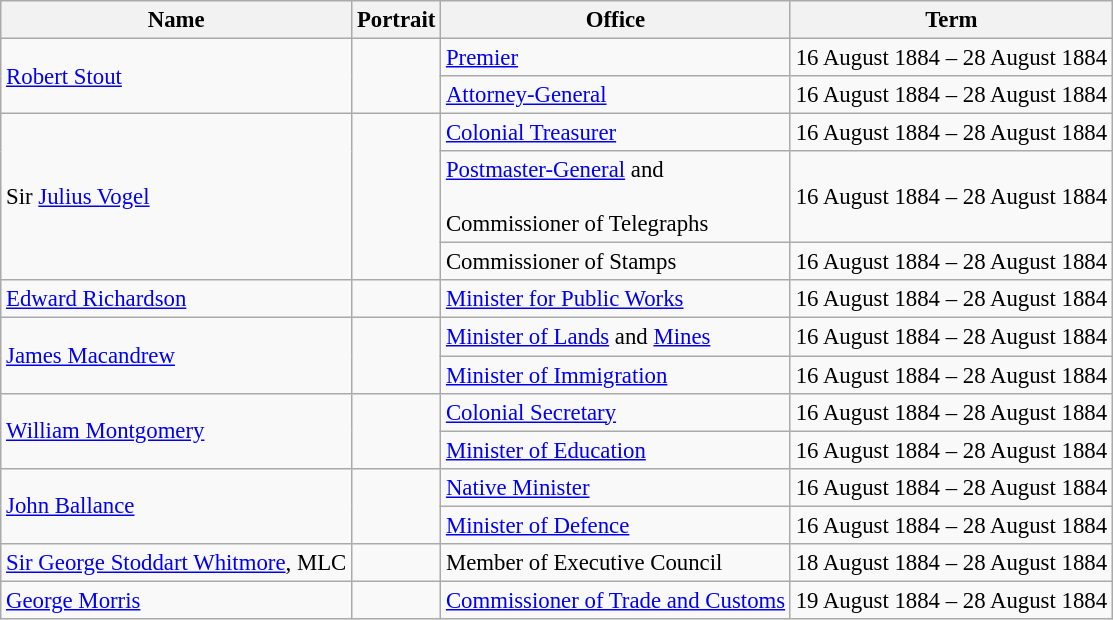<table class="wikitable" style="font-size: 95%;">
<tr>
<th>Name</th>
<th>Portrait</th>
<th>Office</th>
<th>Term</th>
</tr>
<tr>
<td rowspan=2><a href='#'>Robert Stout</a></td>
<td rowspan=2></td>
<td><a href='#'>Premier</a></td>
<td>16 August 1884 – 28 August 1884</td>
</tr>
<tr>
<td><a href='#'>Attorney-General</a></td>
<td>16 August 1884 – 28 August 1884</td>
</tr>
<tr>
<td rowspan=3>Sir <a href='#'>Julius Vogel</a></td>
<td rowspan=3></td>
<td><a href='#'>Colonial Treasurer</a></td>
<td>16 August 1884 – 28 August 1884</td>
</tr>
<tr>
<td><a href='#'>Postmaster-General</a> and <br><br>Commissioner of Telegraphs</td>
<td>16 August 1884 – 28 August 1884</td>
</tr>
<tr>
<td>Commissioner of Stamps</td>
<td>16 August 1884 – 28 August 1884</td>
</tr>
<tr>
<td><a href='#'>Edward Richardson</a></td>
<td></td>
<td><a href='#'>Minister for Public Works</a></td>
<td>16 August 1884 – 28 August 1884</td>
</tr>
<tr>
<td rowspan=2><a href='#'>James Macandrew</a></td>
<td rowspan=2></td>
<td><a href='#'>Minister of Lands</a> and <a href='#'>Mines</a></td>
<td>16 August 1884 – 28 August 1884</td>
</tr>
<tr>
<td><a href='#'>Minister of Immigration</a></td>
<td>16 August 1884 – 28 August 1884</td>
</tr>
<tr>
<td rowspan=2><a href='#'>William Montgomery</a></td>
<td rowspan=2></td>
<td><a href='#'>Colonial Secretary</a></td>
<td>16 August 1884 – 28 August 1884</td>
</tr>
<tr>
<td><a href='#'>Minister of Education</a></td>
<td>16 August 1884 – 28 August 1884</td>
</tr>
<tr>
<td rowspan=2><a href='#'>John Ballance</a></td>
<td rowspan=2></td>
<td><a href='#'>Native Minister</a></td>
<td>16 August 1884 – 28 August 1884</td>
</tr>
<tr>
<td><a href='#'>Minister of Defence</a></td>
<td>16 August 1884 – 28 August 1884</td>
</tr>
<tr>
<td><a href='#'>Sir George Stoddart Whitmore</a>, MLC</td>
<td></td>
<td>Member of Executive Council</td>
<td>18 August 1884 – 28 August 1884</td>
</tr>
<tr>
<td><a href='#'>George Morris</a></td>
<td></td>
<td><a href='#'>Commissioner of Trade and Customs</a></td>
<td>19 August 1884 – 28 August 1884</td>
</tr>
</table>
